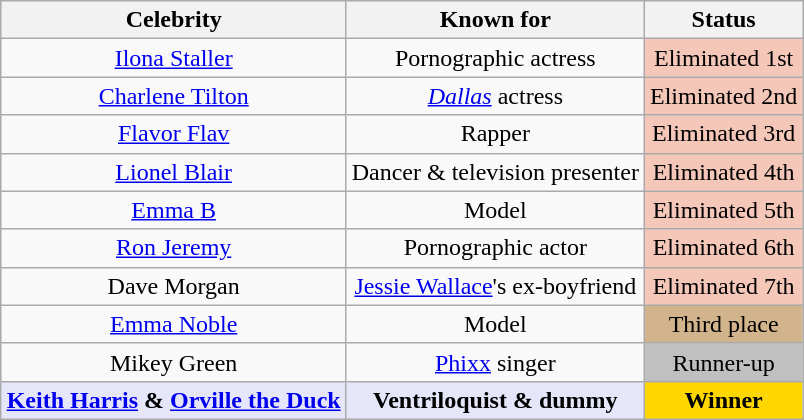<table class="wikitable" style="margin: auto; text-align: center;">
<tr>
<th>Celebrity</th>
<th>Known for</th>
<th>Status</th>
</tr>
<tr>
<td><a href='#'>Ilona Staller</a></td>
<td>Pornographic actress</td>
<td style="background:#f4c7b8;">Eliminated 1st</td>
</tr>
<tr>
<td><a href='#'>Charlene Tilton</a></td>
<td><em><a href='#'>Dallas</a></em> actress</td>
<td style="background:#f4c7b8;">Eliminated 2nd</td>
</tr>
<tr>
<td><a href='#'>Flavor Flav</a></td>
<td>Rapper</td>
<td style="background:#f4c7b8;">Eliminated 3rd</td>
</tr>
<tr>
<td><a href='#'>Lionel Blair</a></td>
<td>Dancer & television presenter</td>
<td style="background:#f4c7b8;">Eliminated 4th</td>
</tr>
<tr>
<td><a href='#'>Emma B</a></td>
<td>Model</td>
<td style="background:#f4c7b8;">Eliminated 5th</td>
</tr>
<tr>
<td><a href='#'>Ron Jeremy</a></td>
<td>Pornographic actor</td>
<td style="background:#f4c7b8;">Eliminated 6th</td>
</tr>
<tr>
<td>Dave Morgan</td>
<td><a href='#'>Jessie Wallace</a>'s ex-boyfriend</td>
<td style="background:#f4c7b8;">Eliminated 7th</td>
</tr>
<tr>
<td><a href='#'>Emma Noble</a></td>
<td>Model</td>
<td style="background:tan;">Third place</td>
</tr>
<tr>
<td>Mikey Green</td>
<td><a href='#'>Phixx</a> singer</td>
<td style="background:silver;">Runner-up</td>
</tr>
<tr>
<td style="background:lavender;"><strong><a href='#'>Keith Harris</a> & <a href='#'>Orville the Duck</a></strong></td>
<td style="background:lavender;"><strong>Ventriloquist & dummy</strong></td>
<td style=background:gold><strong>Winner</strong></td>
</tr>
</table>
